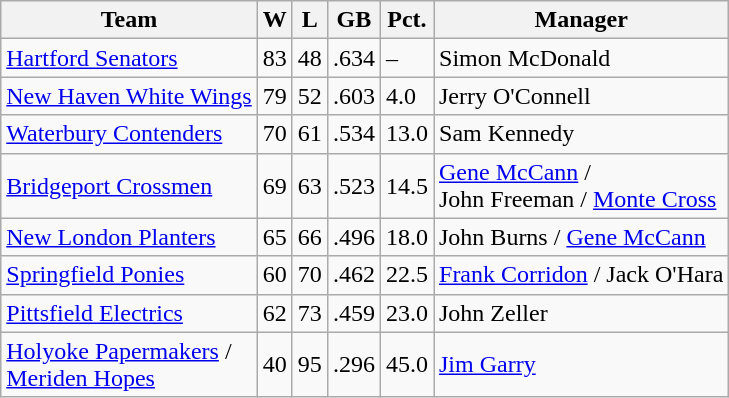<table class="wikitable">
<tr>
<th>Team</th>
<th>W</th>
<th>L</th>
<th>GB</th>
<th>Pct.</th>
<th>Manager</th>
</tr>
<tr>
<td><a href='#'>Hartford Senators</a></td>
<td>83</td>
<td>48</td>
<td>.634</td>
<td>–</td>
<td>Simon McDonald</td>
</tr>
<tr>
<td><a href='#'>New Haven White Wings</a></td>
<td>79</td>
<td>52</td>
<td>.603</td>
<td>4.0</td>
<td>Jerry O'Connell</td>
</tr>
<tr>
<td><a href='#'>Waterbury Contenders</a></td>
<td>70</td>
<td>61</td>
<td>.534</td>
<td>13.0</td>
<td>Sam Kennedy</td>
</tr>
<tr>
<td><a href='#'>Bridgeport Crossmen</a></td>
<td>69</td>
<td>63</td>
<td>.523</td>
<td>14.5</td>
<td><a href='#'>Gene McCann</a> /<br> John Freeman / <a href='#'>Monte Cross</a></td>
</tr>
<tr>
<td><a href='#'>New London Planters</a></td>
<td>65</td>
<td>66</td>
<td>.496</td>
<td>18.0</td>
<td>John Burns / <a href='#'>Gene McCann</a></td>
</tr>
<tr>
<td><a href='#'>Springfield Ponies</a></td>
<td>60</td>
<td>70</td>
<td>.462</td>
<td>22.5</td>
<td><a href='#'>Frank Corridon</a> /  Jack O'Hara</td>
</tr>
<tr>
<td><a href='#'>Pittsfield Electrics</a></td>
<td>62</td>
<td>73</td>
<td>.459</td>
<td>23.0</td>
<td>John Zeller</td>
</tr>
<tr>
<td><a href='#'>Holyoke Papermakers</a> /<br> <a href='#'>Meriden Hopes</a></td>
<td>40</td>
<td>95</td>
<td>.296</td>
<td>45.0</td>
<td><a href='#'>Jim Garry</a></td>
</tr>
</table>
